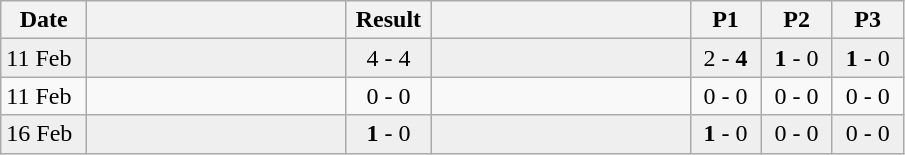<table class="wikitable">
<tr>
<th width=50px>Date</th>
<th width=165px></th>
<th width=50px>Result</th>
<th width=165px></th>
<th width=40px>P1</th>
<th width=40px>P2</th>
<th width=40px>P3</th>
</tr>
<tr bgcolor="#EFEFEF">
<td>11 Feb</td>
<td></td>
<td align="center">4 - 4</td>
<td></td>
<td align="center">2 - <strong>4</strong></td>
<td align="center"><strong>1</strong> - 0</td>
<td align="center"><strong>1</strong> - 0</td>
</tr>
<tr>
<td>11 Feb</td>
<td></td>
<td align="center">0 - 0</td>
<td></td>
<td align="center">0 - 0</td>
<td align="center">0 - 0</td>
<td align="center">0 - 0</td>
</tr>
<tr bgcolor="#EFEFEF">
<td>16 Feb</td>
<td></td>
<td align="center"><strong>1</strong> - 0</td>
<td></td>
<td align="center"><strong>1</strong> - 0</td>
<td align="center">0 - 0</td>
<td align="center">0 - 0</td>
</tr>
</table>
